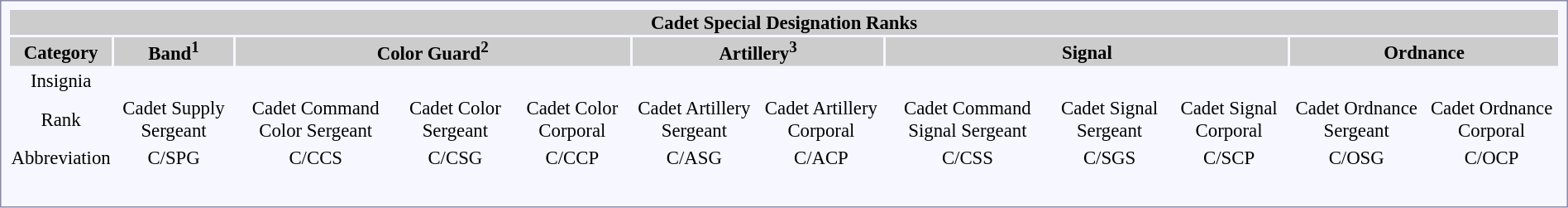<table style="border:1px solid #8888aa; background-color:#f7f8ff; padding:5px; font-size:95%; margin: 0px 12px 12px 0px; width: 100%;">
<tr style="background-color:#CCCCCC; width: 100%">
<th colspan=12>Cadet Special Designation Ranks</th>
</tr>
<tr style="background-color:#CCCCCC; width: 100%">
<th>Category</th>
<th colspan=1>Band<sup>1</sup></th>
<th colspan=3>Color Guard<sup>2</sup></th>
<th colspan=2>Artillery<sup>3</sup></th>
<th colspan=3>Signal</th>
<th colspan=2>Ordnance</th>
</tr>
<tr align=center>
<td>Insignia</td>
<td></td>
<td></td>
<td></td>
<td></td>
<td></td>
<td></td>
<td></td>
<td></td>
<td></td>
<td></td>
<td></td>
</tr>
<tr align=center>
<td>Rank</td>
<td>Cadet Supply Sergeant</td>
<td>Cadet Command Color Sergeant</td>
<td>Cadet Color Sergeant</td>
<td>Cadet Color Corporal</td>
<td>Cadet Artillery Sergeant</td>
<td>Cadet Artillery Corporal</td>
<td>Cadet Command Signal Sergeant</td>
<td>Cadet Signal Sergeant</td>
<td>Cadet Signal Corporal</td>
<td>Cadet Ordnance Sergeant</td>
<td>Cadet Ordnance Corporal</td>
</tr>
<tr align=center>
<td>Abbreviation</td>
<td>C/SPG</td>
<td>C/CCS</td>
<td>C/CSG</td>
<td>C/CCP</td>
<td>C/ASG</td>
<td>C/ACP</td>
<td>C/CSS</td>
<td>C/SGS</td>
<td>C/SCP</td>
<td>C/OSG</td>
<td>C/OCP</td>
</tr>
<tr>
<td colspan=5><br></td>
</tr>
</table>
